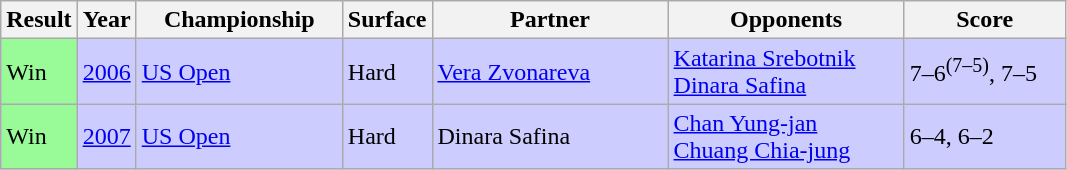<table class="sortable wikitable">
<tr>
<th>Result</th>
<th>Year</th>
<th style="width:130px">Championship</th>
<th style="width:50px">Surface</th>
<th style="width:150px">Partner</th>
<th style="width:150px">Opponents</th>
<th style="width:100px" class="unsortable">Score</th>
</tr>
<tr style="background:#ccf;">
<td style="background:#98fb98;">Win</td>
<td><a href='#'>2006</a></td>
<td><a href='#'>US Open</a></td>
<td>Hard</td>
<td> <a href='#'>Vera Zvonareva</a></td>
<td> <a href='#'>Katarina Srebotnik</a><br> <a href='#'>Dinara Safina</a></td>
<td>7–6<sup>(7–5)</sup>, 7–5</td>
</tr>
<tr style="background:#ccf;">
<td style="background:#98fb98;">Win</td>
<td><a href='#'>2007</a></td>
<td><a href='#'>US Open</a></td>
<td>Hard</td>
<td> Dinara Safina</td>
<td> <a href='#'>Chan Yung-jan</a><br> <a href='#'>Chuang Chia-jung</a></td>
<td>6–4, 6–2</td>
</tr>
</table>
